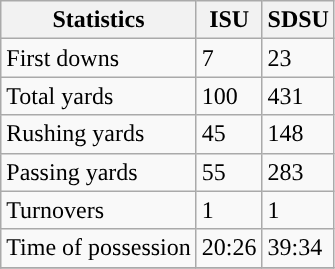<table class="wikitable">
<tr>
<th>Statistics</th>
<th>ISU</th>
<th>SDSU</th>
</tr>
<tr>
<td>First downs</td>
<td>7</td>
<td>23</td>
</tr>
<tr>
<td>Total yards</td>
<td>100</td>
<td>431</td>
</tr>
<tr>
<td>Rushing yards</td>
<td>45</td>
<td>148</td>
</tr>
<tr>
<td>Passing yards</td>
<td>55</td>
<td>283</td>
</tr>
<tr>
<td>Turnovers</td>
<td>1</td>
<td>1</td>
</tr>
<tr>
<td>Time of possession</td>
<td>20:26</td>
<td>39:34</td>
</tr>
<tr>
</tr>
</table>
